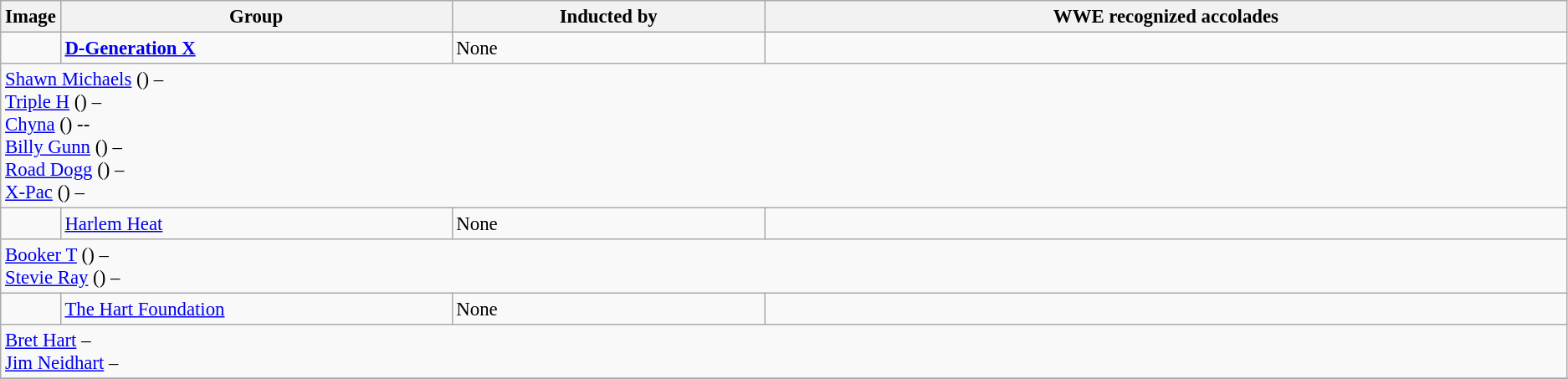<table class="wikitable" style="font-size: 95%">
<tr>
<th style="width:1%;">Image</th>
<th style="width:25%;">Group</th>
<th style="width:20%;">Inducted by</th>
<th class="unsortable">WWE recognized accolades</th>
</tr>
<tr>
<td rowspan=1></td>
<td><strong><a href='#'>D-Generation X</a></strong></td>
<td>None</td>
<td></td>
</tr>
<tr>
<td colspan=4><a href='#'>Shawn Michaels</a> () – <br><a href='#'>Triple H</a> () – <br><a href='#'>Chyna</a> () -- <br><a href='#'>Billy Gunn</a> () –  <br><a href='#'>Road Dogg</a> () – <br><a href='#'>X-Pac</a> () – </td>
</tr>
<tr>
<td rowspan=1></td>
<td><a href='#'>Harlem Heat</a></td>
<td>None</td>
<td></td>
</tr>
<tr>
<td colspan=4><a href='#'>Booker T</a> () – <br><a href='#'>Stevie Ray</a> () – </td>
</tr>
<tr>
<td rowspan=1></td>
<td><a href='#'>The Hart Foundation</a></td>
<td>None</td>
<td></td>
</tr>
<tr>
<td colspan=4><a href='#'>Bret Hart</a> – <br><a href='#'>Jim Neidhart</a> – </td>
</tr>
<tr>
</tr>
</table>
